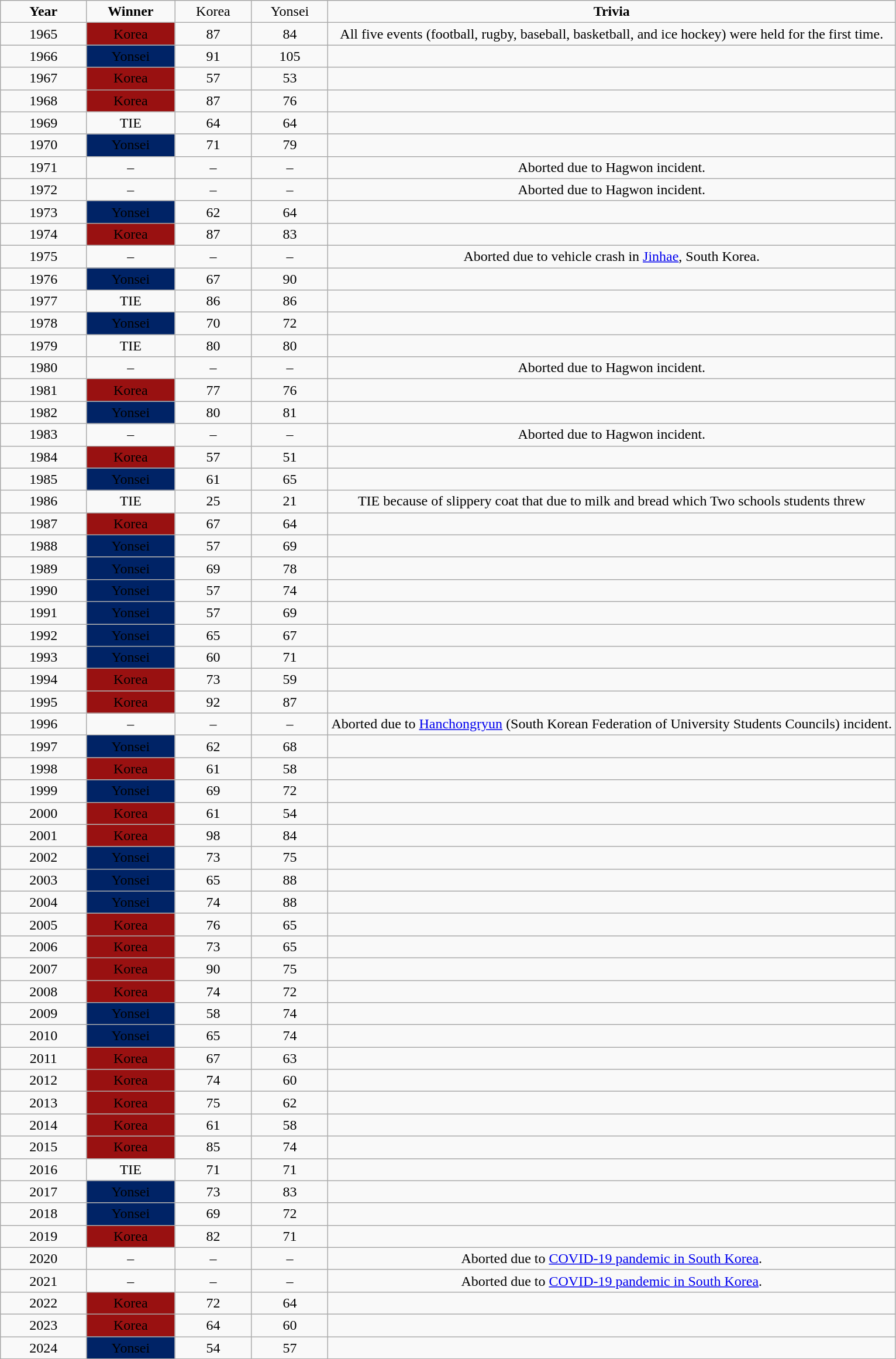<table class="wikitable" style="text-align:center">
<tr>
<td height=17 width=48 style='height:12.75pt;width:68pt'><strong>Year</strong></td>
<td width=70 style='width:70pt'><strong>Winner</strong></td>
<td width=60 style='width:60pt'  style="background: #991111;"><span>Korea</span></td>
<td width=60 style='width:60pt'  style="background: #002366;"><span>Yonsei</span></td>
<td><strong>Trivia</strong></td>
</tr>
<tr>
<td>1965</td>
<td style="background: #991111;"><span>Korea</span></td>
<td>87</td>
<td>84</td>
<td>All five events (football, rugby, baseball, basketball, and ice hockey) were held for the first time.</td>
</tr>
<tr>
<td>1966</td>
<td style="background: #002366;"><span>Yonsei</span></td>
<td>91</td>
<td>105</td>
<td></td>
</tr>
<tr>
<td>1967</td>
<td style="background: #991111;"><span>Korea</span></td>
<td>57</td>
<td>53</td>
<td></td>
</tr>
<tr>
<td>1968</td>
<td style="background: #991111;"><span>Korea</span></td>
<td>87</td>
<td>76</td>
<td></td>
</tr>
<tr>
<td>1969</td>
<td>TIE</td>
<td>64</td>
<td>64</td>
<td></td>
</tr>
<tr>
<td>1970</td>
<td style="background: #002366;"><span>Yonsei</span></td>
<td>71</td>
<td>79</td>
<td></td>
</tr>
<tr>
<td>1971</td>
<td>–</td>
<td>–</td>
<td>–</td>
<td>Aborted due to Hagwon incident.</td>
</tr>
<tr>
<td>1972</td>
<td>–</td>
<td>–</td>
<td>–</td>
<td>Aborted due to Hagwon incident.</td>
</tr>
<tr>
<td>1973</td>
<td style="background: #002366;"><span>Yonsei</span></td>
<td>62</td>
<td>64</td>
<td></td>
</tr>
<tr>
<td>1974</td>
<td style="background: #991111;"><span>Korea</span></td>
<td>87</td>
<td>83</td>
<td></td>
</tr>
<tr>
<td>1975</td>
<td>–</td>
<td>–</td>
<td>–</td>
<td>Aborted due to vehicle crash in <a href='#'>Jinhae</a>, South Korea.</td>
</tr>
<tr>
<td>1976</td>
<td style="background: #002366;"><span>Yonsei</span></td>
<td>67</td>
<td>90</td>
<td></td>
</tr>
<tr>
<td>1977</td>
<td>TIE</td>
<td>86</td>
<td>86</td>
<td></td>
</tr>
<tr>
<td>1978</td>
<td style="background: #002366;"><span>Yonsei</span></td>
<td>70</td>
<td>72</td>
<td></td>
</tr>
<tr>
<td>1979</td>
<td>TIE</td>
<td>80</td>
<td>80</td>
<td></td>
</tr>
<tr>
<td>1980</td>
<td>–</td>
<td>–</td>
<td>–</td>
<td>Aborted due to Hagwon incident.</td>
</tr>
<tr>
<td>1981</td>
<td style="background: #991111;"><span>Korea</span></td>
<td>77</td>
<td>76</td>
<td></td>
</tr>
<tr>
<td>1982</td>
<td style="background: #002366;"><span>Yonsei</span></td>
<td>80</td>
<td>81</td>
<td></td>
</tr>
<tr>
<td>1983</td>
<td>–</td>
<td>–</td>
<td>–</td>
<td>Aborted due to Hagwon incident.</td>
</tr>
<tr>
<td>1984</td>
<td style="background: #991111;"><span>Korea</span></td>
<td>57</td>
<td>51</td>
<td></td>
</tr>
<tr>
<td>1985</td>
<td style="background: #002366;"><span>Yonsei</span></td>
<td>61</td>
<td>65</td>
<td></td>
</tr>
<tr>
<td>1986</td>
<td>TIE</td>
<td>25</td>
<td>21</td>
<td>TIE because of slippery coat that due to milk and bread which Two schools students threw</td>
</tr>
<tr>
<td>1987</td>
<td style="background: #991111;"><span>Korea</span></td>
<td>67</td>
<td>64</td>
<td></td>
</tr>
<tr>
<td>1988</td>
<td style="background: #002366;"><span>Yonsei</span></td>
<td>57</td>
<td>69</td>
<td></td>
</tr>
<tr>
<td>1989</td>
<td style="background: #002366;"><span>Yonsei</span></td>
<td>69</td>
<td>78</td>
<td></td>
</tr>
<tr>
<td>1990</td>
<td style="background: #002366;"><span>Yonsei</span></td>
<td>57</td>
<td>74</td>
<td></td>
</tr>
<tr>
<td>1991</td>
<td style="background: #002366;"><span>Yonsei</span></td>
<td>57</td>
<td>69</td>
<td></td>
</tr>
<tr>
<td>1992</td>
<td style="background: #002366;"><span>Yonsei</span></td>
<td>65</td>
<td>67</td>
<td></td>
</tr>
<tr>
<td>1993</td>
<td style="background: #002366;"><span>Yonsei</span></td>
<td>60</td>
<td>71</td>
<td></td>
</tr>
<tr>
<td>1994</td>
<td style="background: #991111;"><span>Korea</span></td>
<td>73</td>
<td>59</td>
<td></td>
</tr>
<tr>
<td>1995</td>
<td style="background: #991111;"><span>Korea</span></td>
<td>92</td>
<td>87</td>
<td></td>
</tr>
<tr>
<td>1996</td>
<td>–</td>
<td>–</td>
<td>–</td>
<td>Aborted due to <a href='#'>Hanchongryun</a> (South Korean Federation of University Students Councils) incident.</td>
</tr>
<tr>
<td>1997</td>
<td style="background: #002366;"><span>Yonsei</span></td>
<td>62</td>
<td>68</td>
<td></td>
</tr>
<tr>
<td>1998</td>
<td style="background: #991111;"><span>Korea</span></td>
<td>61</td>
<td>58</td>
<td></td>
</tr>
<tr>
<td>1999</td>
<td style="background: #002366;"><span>Yonsei</span></td>
<td>69</td>
<td>72</td>
<td></td>
</tr>
<tr>
<td>2000</td>
<td style="background: #991111;"><span>Korea</span></td>
<td>61</td>
<td>54</td>
<td></td>
</tr>
<tr>
<td>2001</td>
<td style="background: #991111;"><span>Korea</span></td>
<td>98</td>
<td>84</td>
<td></td>
</tr>
<tr>
<td>2002</td>
<td style="background: #002366;"><span>Yonsei</span></td>
<td>73</td>
<td>75</td>
<td></td>
</tr>
<tr>
<td>2003</td>
<td style="background: #002366;"><span>Yonsei</span></td>
<td>65</td>
<td>88</td>
<td></td>
</tr>
<tr>
<td>2004</td>
<td style="background: #002366;"><span>Yonsei</span></td>
<td>74</td>
<td>88</td>
<td></td>
</tr>
<tr>
<td>2005</td>
<td style="background: #991111;"><span>Korea</span></td>
<td>76</td>
<td>65</td>
<td></td>
</tr>
<tr>
<td>2006</td>
<td style="background: #991111;"><span>Korea</span></td>
<td>73</td>
<td>65</td>
<td></td>
</tr>
<tr>
<td>2007</td>
<td style="background: #991111;"><span>Korea</span></td>
<td>90</td>
<td>75</td>
<td></td>
</tr>
<tr>
<td>2008</td>
<td style="background: #991111;"><span>Korea</span></td>
<td>74</td>
<td>72</td>
<td></td>
</tr>
<tr>
<td>2009</td>
<td style="background: #002366;"><span>Yonsei</span></td>
<td>58</td>
<td>74</td>
<td></td>
</tr>
<tr>
<td>2010</td>
<td style="background: #002366;"><span>Yonsei</span></td>
<td>65</td>
<td>74</td>
<td></td>
</tr>
<tr>
<td>2011</td>
<td style="background: #991111;"><span>Korea</span></td>
<td>67</td>
<td>63</td>
<td></td>
</tr>
<tr>
<td>2012</td>
<td style="background: #991111;"><span>Korea</span></td>
<td>74</td>
<td>60</td>
<td></td>
</tr>
<tr>
<td>2013</td>
<td style="background: #991111;"><span>Korea</span></td>
<td>75</td>
<td>62</td>
<td></td>
</tr>
<tr>
<td>2014</td>
<td style="background: #991111;"><span>Korea</span></td>
<td>61</td>
<td>58</td>
<td></td>
</tr>
<tr>
<td>2015</td>
<td style="background: #991111;"><span>Korea</span></td>
<td>85</td>
<td>74</td>
<td></td>
</tr>
<tr>
<td>2016</td>
<td>TIE</td>
<td>71</td>
<td>71</td>
<td></td>
</tr>
<tr>
<td>2017</td>
<td style="background: #002366;"><span>Yonsei</span></td>
<td>73</td>
<td>83</td>
<td></td>
</tr>
<tr>
<td>2018</td>
<td style="background: #002366;"><span>Yonsei</span></td>
<td>69</td>
<td>72</td>
<td></td>
</tr>
<tr>
<td>2019</td>
<td style="background: #991111;"><span>Korea</span></td>
<td>82</td>
<td>71</td>
<td></td>
</tr>
<tr>
<td>2020</td>
<td>–</td>
<td>–</td>
<td>–</td>
<td>Aborted due to <a href='#'>COVID-19 pandemic in South Korea</a>.</td>
</tr>
<tr>
<td>2021</td>
<td>–</td>
<td>–</td>
<td>–</td>
<td>Aborted due to <a href='#'>COVID-19 pandemic in South Korea</a>.</td>
</tr>
<tr>
<td>2022</td>
<td style="background: #991111;"><span>Korea</span></td>
<td>72</td>
<td>64</td>
<td></td>
</tr>
<tr>
<td>2023</td>
<td style="background: #991111;"><span>Korea</span></td>
<td>64</td>
<td>60</td>
<td></td>
</tr>
<tr>
<td>2024</td>
<td style="background: #002366;"><span>Yonsei</span></td>
<td>54</td>
<td>57</td>
<td></td>
</tr>
</table>
